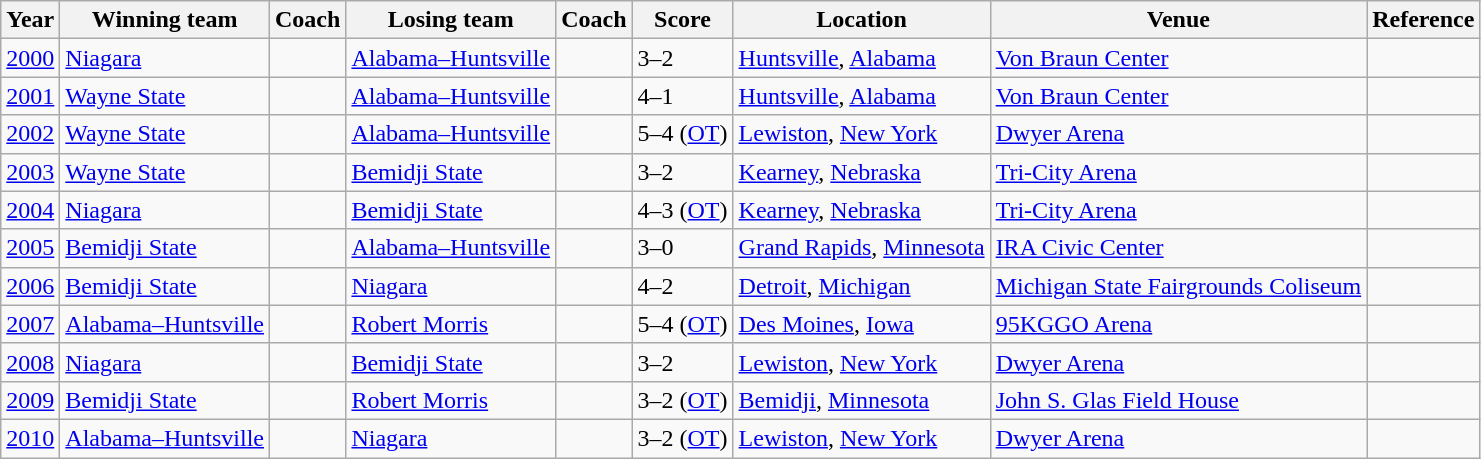<table class="wikitable sortable">
<tr>
<th scope=col>Year</th>
<th scope=col>Winning team</th>
<th scope=col>Coach</th>
<th scope=col>Losing team</th>
<th scope=col>Coach</th>
<th scope=col>Score</th>
<th scope=col>Location</th>
<th scope=col>Venue</th>
<th scope=col class=unsortable>Reference</th>
</tr>
<tr>
<td scope=row><a href='#'>2000</a></td>
<td><a href='#'>Niagara</a></td>
<td></td>
<td><a href='#'>Alabama–Huntsville</a></td>
<td></td>
<td>3–2</td>
<td><a href='#'>Huntsville</a>, <a href='#'>Alabama</a></td>
<td><a href='#'>Von Braun Center</a></td>
<td align=center></td>
</tr>
<tr>
<td scope=row><a href='#'>2001</a></td>
<td><a href='#'>Wayne State</a></td>
<td></td>
<td><a href='#'>Alabama–Huntsville</a></td>
<td></td>
<td>4–1</td>
<td><a href='#'>Huntsville</a>, <a href='#'>Alabama</a></td>
<td><a href='#'>Von Braun Center</a></td>
<td align=center></td>
</tr>
<tr>
<td scope=row><a href='#'>2002</a></td>
<td><a href='#'>Wayne State</a></td>
<td></td>
<td><a href='#'>Alabama–Huntsville</a></td>
<td></td>
<td>5–4 (<a href='#'>OT</a>)</td>
<td><a href='#'>Lewiston</a>, <a href='#'>New York</a></td>
<td><a href='#'>Dwyer Arena</a></td>
<td align=center></td>
</tr>
<tr>
<td scope=row><a href='#'>2003</a></td>
<td><a href='#'>Wayne State</a></td>
<td></td>
<td><a href='#'>Bemidji State</a></td>
<td></td>
<td>3–2</td>
<td><a href='#'>Kearney</a>, <a href='#'>Nebraska</a></td>
<td><a href='#'>Tri-City Arena</a></td>
<td align=center></td>
</tr>
<tr>
<td scope=row><a href='#'>2004</a></td>
<td><a href='#'>Niagara</a></td>
<td></td>
<td><a href='#'>Bemidji State</a></td>
<td></td>
<td>4–3 (<a href='#'>OT</a>)</td>
<td><a href='#'>Kearney</a>, <a href='#'>Nebraska</a></td>
<td><a href='#'>Tri-City Arena</a></td>
<td align=center></td>
</tr>
<tr>
<td scope=row><a href='#'>2005</a></td>
<td><a href='#'>Bemidji State</a></td>
<td></td>
<td><a href='#'>Alabama–Huntsville</a></td>
<td></td>
<td>3–0</td>
<td><a href='#'>Grand Rapids</a>, <a href='#'>Minnesota</a></td>
<td><a href='#'>IRA Civic Center</a></td>
<td align=center></td>
</tr>
<tr>
<td scope=row><a href='#'>2006</a></td>
<td><a href='#'>Bemidji State</a></td>
<td></td>
<td><a href='#'>Niagara</a></td>
<td></td>
<td>4–2</td>
<td><a href='#'>Detroit</a>, <a href='#'>Michigan</a></td>
<td><a href='#'>Michigan State Fairgrounds Coliseum</a></td>
<td align=center></td>
</tr>
<tr>
<td scope=row><a href='#'>2007</a></td>
<td><a href='#'>Alabama–Huntsville</a></td>
<td></td>
<td><a href='#'>Robert Morris</a></td>
<td></td>
<td>5–4 (<a href='#'>OT</a>)</td>
<td><a href='#'>Des Moines</a>, <a href='#'>Iowa</a></td>
<td><a href='#'>95KGGO Arena</a></td>
<td align=center></td>
</tr>
<tr>
<td scope=row><a href='#'>2008</a></td>
<td><a href='#'>Niagara</a></td>
<td></td>
<td><a href='#'>Bemidji State</a></td>
<td></td>
<td>3–2</td>
<td><a href='#'>Lewiston</a>, <a href='#'>New York</a></td>
<td><a href='#'>Dwyer Arena</a></td>
<td align=center></td>
</tr>
<tr>
<td scope=row><a href='#'>2009</a></td>
<td><a href='#'>Bemidji State</a></td>
<td></td>
<td><a href='#'>Robert Morris</a></td>
<td></td>
<td>3–2 (<a href='#'>OT</a>)</td>
<td><a href='#'>Bemidji</a>, <a href='#'>Minnesota</a></td>
<td><a href='#'>John S. Glas Field House</a></td>
<td align=center></td>
</tr>
<tr>
<td scope=row><a href='#'>2010</a></td>
<td><a href='#'>Alabama–Huntsville</a></td>
<td></td>
<td><a href='#'>Niagara</a></td>
<td></td>
<td>3–2 (<a href='#'>OT</a>)</td>
<td><a href='#'>Lewiston</a>, <a href='#'>New York</a></td>
<td><a href='#'>Dwyer Arena</a></td>
<td align=center></td>
</tr>
</table>
